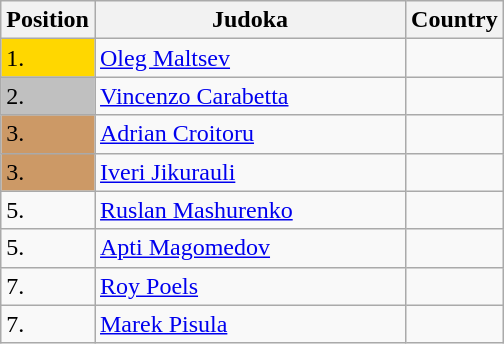<table class=wikitable>
<tr>
<th width=10>Position</th>
<th width=200>Judoka</th>
<th width=10>Country</th>
</tr>
<tr>
<td bgcolor=gold>1.</td>
<td><a href='#'>Oleg Maltsev</a></td>
<td></td>
</tr>
<tr>
<td bgcolor="silver">2.</td>
<td><a href='#'>Vincenzo Carabetta</a></td>
<td></td>
</tr>
<tr>
<td bgcolor="CC9966">3.</td>
<td><a href='#'>Adrian Croitoru</a></td>
<td></td>
</tr>
<tr>
<td bgcolor="CC9966">3.</td>
<td><a href='#'>Iveri Jikurauli</a></td>
<td></td>
</tr>
<tr>
<td>5.</td>
<td><a href='#'>Ruslan Mashurenko</a></td>
<td></td>
</tr>
<tr>
<td>5.</td>
<td><a href='#'>Apti Magomedov</a></td>
<td></td>
</tr>
<tr>
<td>7.</td>
<td><a href='#'>Roy Poels</a></td>
<td></td>
</tr>
<tr>
<td>7.</td>
<td><a href='#'>Marek Pisula</a></td>
<td></td>
</tr>
</table>
